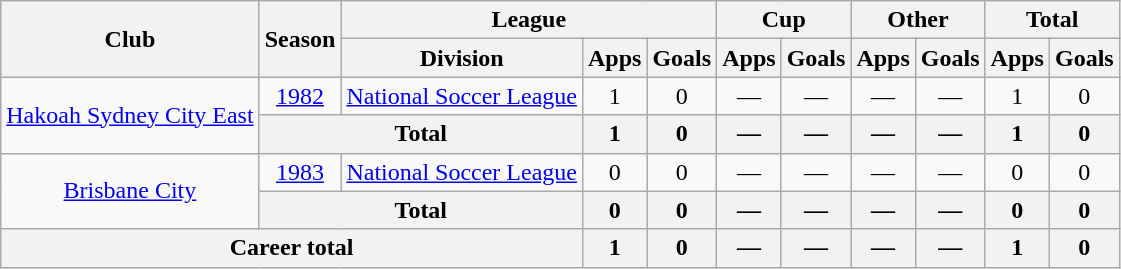<table class="wikitable" style="text-align:center">
<tr>
<th rowspan=2>Club</th>
<th rowspan=2>Season</th>
<th colspan=3>League</th>
<th colspan=2>Cup</th>
<th colspan=2>Other</th>
<th colspan=2>Total</th>
</tr>
<tr>
<th>Division</th>
<th>Apps</th>
<th>Goals</th>
<th>Apps</th>
<th>Goals</th>
<th>Apps</th>
<th>Goals</th>
<th>Apps</th>
<th>Goals</th>
</tr>
<tr>
<td rowspan="2"><a href='#'>Hakoah Sydney City East</a></td>
<td><a href='#'>1982</a></td>
<td><a href='#'>National Soccer League</a></td>
<td>1</td>
<td>0</td>
<td>—</td>
<td>—</td>
<td>—</td>
<td>—</td>
<td>1</td>
<td>0</td>
</tr>
<tr>
<th colspan=2>Total</th>
<th>1</th>
<th>0</th>
<th>—</th>
<th>—</th>
<th>—</th>
<th>—</th>
<th>1</th>
<th>0</th>
</tr>
<tr>
<td rowspan="2"><a href='#'>Brisbane City</a></td>
<td><a href='#'>1983</a></td>
<td><a href='#'>National Soccer League</a></td>
<td>0</td>
<td>0</td>
<td>—</td>
<td>—</td>
<td>—</td>
<td>—</td>
<td>0</td>
<td>0</td>
</tr>
<tr>
<th colspan=2>Total</th>
<th>0</th>
<th>0</th>
<th>—</th>
<th>—</th>
<th>—</th>
<th>—</th>
<th>0</th>
<th>0</th>
</tr>
<tr>
<th colspan="3">Career total</th>
<th>1</th>
<th>0</th>
<th>—</th>
<th>—</th>
<th>—</th>
<th>—</th>
<th>1</th>
<th>0</th>
</tr>
</table>
